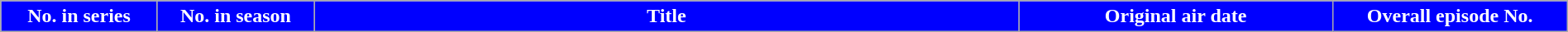<table class="wikitable plainrowheaders" style="width:100%; margin:auto; background:#FFFFFF;">
<tr>
<th scope="col" style="background-color: #0000ff; color:#ffffff;" width=10%>No. in series</th>
<th scope="col" style="background-color: #0000ff; color:#ffffff;" width=10%>No. in season</th>
<th scope="col" style="background-color: #0000ff; color:#ffffff;" width=45%>Title</th>
<th scope="col" style="background-color: #0000ff; color:#ffffff;" width=20%>Original air date</th>
<th scope="col" style="background-color: #0000ff; color:#ffffff;" width=15%>Overall episode No.<br>













</th>
</tr>
</table>
